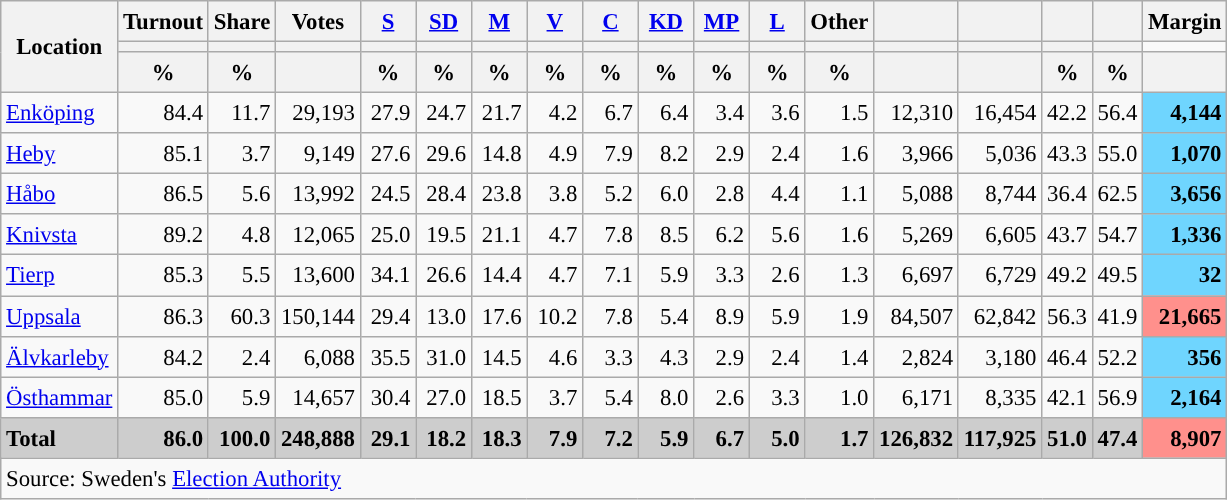<table class="wikitable sortable" style="text-align:right; font-size:95%; line-height:20px;">
<tr>
<th rowspan="3">Location</th>
<th>Turnout</th>
<th>Share</th>
<th>Votes</th>
<th width="30px" class="unsortable"><a href='#'>S</a></th>
<th width="30px" class="unsortable"><a href='#'>SD</a></th>
<th width="30px" class="unsortable"><a href='#'>M</a></th>
<th width="30px" class="unsortable"><a href='#'>V</a></th>
<th width="30px" class="unsortable"><a href='#'>C</a></th>
<th width="30px" class="unsortable"><a href='#'>KD</a></th>
<th width="30px" class="unsortable"><a href='#'>MP</a></th>
<th width="30px" class="unsortable"><a href='#'>L</a></th>
<th width="30px" class="unsortable">Other</th>
<th></th>
<th></th>
<th></th>
<th></th>
<th>Margin</th>
</tr>
<tr>
<th></th>
<th></th>
<th></th>
<th style="background:"></th>
<th style="background:"></th>
<th style="background:"></th>
<th style="background:"></th>
<th style="background:"></th>
<th style="background:"></th>
<th style="background:"></th>
<th style="background:"></th>
<th style="background:"></th>
<th style="background:"></th>
<th style="background:"></th>
<th style="background:"></th>
<th style="background:"></th>
</tr>
<tr>
<th data-sort-type="number">%</th>
<th data-sort-type="number">%</th>
<th></th>
<th data-sort-type="number">%</th>
<th data-sort-type="number">%</th>
<th data-sort-type="number">%</th>
<th data-sort-type="number">%</th>
<th data-sort-type="number">%</th>
<th data-sort-type="number">%</th>
<th data-sort-type="number">%</th>
<th data-sort-type="number">%</th>
<th data-sort-type="number">%</th>
<th data-sort-type="number"></th>
<th data-sort-type="number"></th>
<th data-sort-type="number">%</th>
<th data-sort-type="number">%</th>
<th data-sort-type="number"></th>
</tr>
<tr>
<td align="left"><a href='#'>Enköping</a></td>
<td>84.4</td>
<td>11.7</td>
<td>29,193</td>
<td>27.9</td>
<td>24.7</td>
<td>21.7</td>
<td>4.2</td>
<td>6.7</td>
<td>6.4</td>
<td>3.4</td>
<td>3.6</td>
<td>1.5</td>
<td>12,310</td>
<td>16,454</td>
<td>42.2</td>
<td>56.4</td>
<td bgcolor=#6fd5fe><strong>4,144</strong></td>
</tr>
<tr>
<td align="left"><a href='#'>Heby</a></td>
<td>85.1</td>
<td>3.7</td>
<td>9,149</td>
<td>27.6</td>
<td>29.6</td>
<td>14.8</td>
<td>4.9</td>
<td>7.9</td>
<td>8.2</td>
<td>2.9</td>
<td>2.4</td>
<td>1.6</td>
<td>3,966</td>
<td>5,036</td>
<td>43.3</td>
<td>55.0</td>
<td bgcolor=#6fd5fe><strong>1,070</strong></td>
</tr>
<tr>
<td align="left"><a href='#'>Håbo</a></td>
<td>86.5</td>
<td>5.6</td>
<td>13,992</td>
<td>24.5</td>
<td>28.4</td>
<td>23.8</td>
<td>3.8</td>
<td>5.2</td>
<td>6.0</td>
<td>2.8</td>
<td>4.4</td>
<td>1.1</td>
<td>5,088</td>
<td>8,744</td>
<td>36.4</td>
<td>62.5</td>
<td bgcolor=#6fd5fe><strong>3,656</strong></td>
</tr>
<tr>
<td align="left"><a href='#'>Knivsta</a></td>
<td>89.2</td>
<td>4.8</td>
<td>12,065</td>
<td>25.0</td>
<td>19.5</td>
<td>21.1</td>
<td>4.7</td>
<td>7.8</td>
<td>8.5</td>
<td>6.2</td>
<td>5.6</td>
<td>1.6</td>
<td>5,269</td>
<td>6,605</td>
<td>43.7</td>
<td>54.7</td>
<td bgcolor=#6fd5fe><strong>1,336</strong></td>
</tr>
<tr>
<td align="left"><a href='#'>Tierp</a></td>
<td>85.3</td>
<td>5.5</td>
<td>13,600</td>
<td>34.1</td>
<td>26.6</td>
<td>14.4</td>
<td>4.7</td>
<td>7.1</td>
<td>5.9</td>
<td>3.3</td>
<td>2.6</td>
<td>1.3</td>
<td>6,697</td>
<td>6,729</td>
<td>49.2</td>
<td>49.5</td>
<td bgcolor=#6fd5fe><strong>32</strong></td>
</tr>
<tr>
<td align="left"><a href='#'>Uppsala</a></td>
<td>86.3</td>
<td>60.3</td>
<td>150,144</td>
<td>29.4</td>
<td>13.0</td>
<td>17.6</td>
<td>10.2</td>
<td>7.8</td>
<td>5.4</td>
<td>8.9</td>
<td>5.9</td>
<td>1.9</td>
<td>84,507</td>
<td>62,842</td>
<td>56.3</td>
<td>41.9</td>
<td bgcolor=#ff908c><strong>21,665</strong></td>
</tr>
<tr>
<td align="left"><a href='#'>Älvkarleby</a></td>
<td>84.2</td>
<td>2.4</td>
<td>6,088</td>
<td>35.5</td>
<td>31.0</td>
<td>14.5</td>
<td>4.6</td>
<td>3.3</td>
<td>4.3</td>
<td>2.9</td>
<td>2.4</td>
<td>1.4</td>
<td>2,824</td>
<td>3,180</td>
<td>46.4</td>
<td>52.2</td>
<td bgcolor=#6fd5fe><strong>356</strong></td>
</tr>
<tr>
<td align="left"><a href='#'>Östhammar</a></td>
<td>85.0</td>
<td>5.9</td>
<td>14,657</td>
<td>30.4</td>
<td>27.0</td>
<td>18.5</td>
<td>3.7</td>
<td>5.4</td>
<td>8.0</td>
<td>2.6</td>
<td>3.3</td>
<td>1.0</td>
<td>6,171</td>
<td>8,335</td>
<td>42.1</td>
<td>56.9</td>
<td bgcolor=#6fd5fe><strong>2,164</strong></td>
</tr>
<tr style="background:#CDCDCD;">
<td align="left"><strong>Total</strong></td>
<td><strong>86.0</strong></td>
<td><strong>100.0</strong></td>
<td><strong>248,888</strong></td>
<td><strong>29.1</strong></td>
<td><strong>18.2</strong></td>
<td><strong>18.3</strong></td>
<td><strong>7.9</strong></td>
<td><strong>7.2</strong></td>
<td><strong>5.9</strong></td>
<td><strong>6.7</strong></td>
<td><strong>5.0</strong></td>
<td><strong>1.7</strong></td>
<td><strong>126,832</strong></td>
<td><strong>117,925</strong></td>
<td><strong>51.0</strong></td>
<td><strong>47.4</strong></td>
<td bgcolor=#ff908c><strong>8,907</strong></td>
</tr>
<tr>
<td colspan="18" align="left">Source: Sweden's <a href='#'>Election Authority</a></td>
</tr>
</table>
